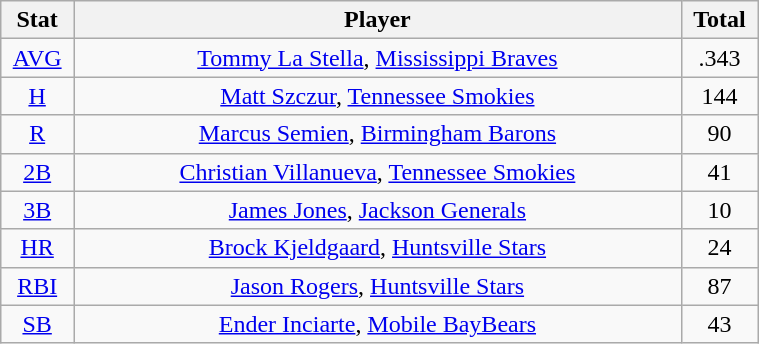<table class="wikitable" width="40%" style="text-align:center;">
<tr>
<th width="5%">Stat</th>
<th width="60%">Player</th>
<th width="5%">Total</th>
</tr>
<tr>
<td><a href='#'>AVG</a></td>
<td><a href='#'>Tommy La Stella</a>, <a href='#'>Mississippi Braves</a></td>
<td>.343</td>
</tr>
<tr>
<td><a href='#'>H</a></td>
<td><a href='#'>Matt Szczur</a>, <a href='#'>Tennessee Smokies</a></td>
<td>144</td>
</tr>
<tr>
<td><a href='#'>R</a></td>
<td><a href='#'>Marcus Semien</a>, <a href='#'>Birmingham Barons</a></td>
<td>90</td>
</tr>
<tr>
<td><a href='#'>2B</a></td>
<td><a href='#'>Christian Villanueva</a>, <a href='#'>Tennessee Smokies</a></td>
<td>41</td>
</tr>
<tr>
<td><a href='#'>3B</a></td>
<td><a href='#'>James Jones</a>, <a href='#'>Jackson Generals</a></td>
<td>10</td>
</tr>
<tr>
<td><a href='#'>HR</a></td>
<td><a href='#'>Brock Kjeldgaard</a>, <a href='#'>Huntsville Stars</a></td>
<td>24</td>
</tr>
<tr>
<td><a href='#'>RBI</a></td>
<td><a href='#'>Jason Rogers</a>, <a href='#'>Huntsville Stars</a></td>
<td>87</td>
</tr>
<tr>
<td><a href='#'>SB</a></td>
<td><a href='#'>Ender Inciarte</a>, <a href='#'>Mobile BayBears</a></td>
<td>43</td>
</tr>
</table>
